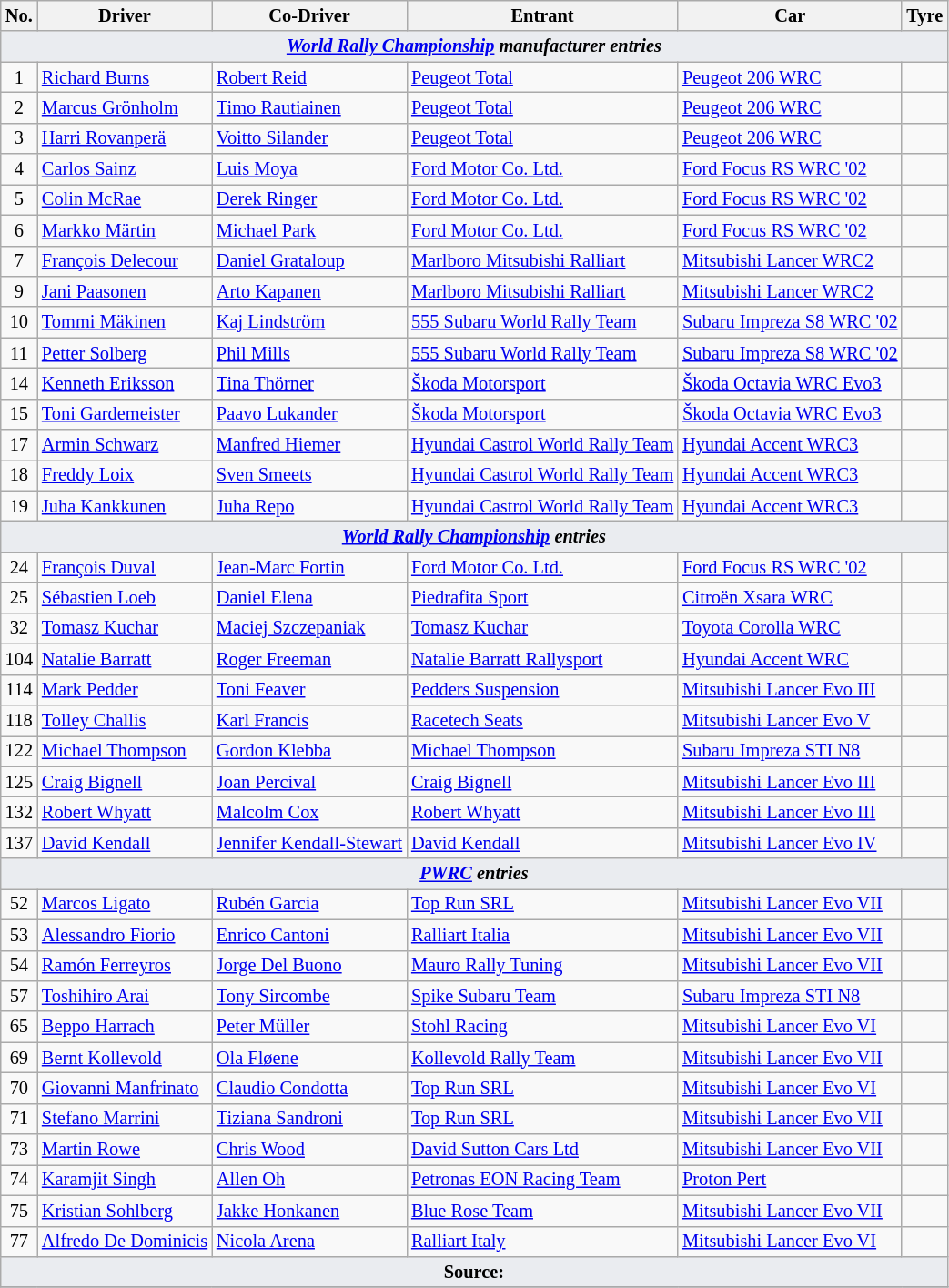<table class="wikitable" style="font-size: 85%;">
<tr>
<th>No.</th>
<th>Driver</th>
<th>Co-Driver</th>
<th>Entrant</th>
<th>Car</th>
<th>Tyre</th>
</tr>
<tr>
<td style="background-color:#EAECF0; text-align:center" colspan="6"><strong><em><a href='#'>World Rally Championship</a> manufacturer entries</em></strong></td>
</tr>
<tr>
<td align="center">1</td>
<td> <a href='#'>Richard Burns</a></td>
<td> <a href='#'>Robert Reid</a></td>
<td> <a href='#'>Peugeot Total</a></td>
<td><a href='#'>Peugeot 206 WRC</a></td>
<td align="center"></td>
</tr>
<tr>
<td align="center">2</td>
<td> <a href='#'>Marcus Grönholm</a></td>
<td> <a href='#'>Timo Rautiainen</a></td>
<td> <a href='#'>Peugeot Total</a></td>
<td><a href='#'>Peugeot 206 WRC</a></td>
<td align="center"></td>
</tr>
<tr>
<td align="center">3</td>
<td> <a href='#'>Harri Rovanperä</a></td>
<td> <a href='#'>Voitto Silander</a></td>
<td> <a href='#'>Peugeot Total</a></td>
<td><a href='#'>Peugeot 206 WRC</a></td>
<td align="center"></td>
</tr>
<tr>
<td align="center">4</td>
<td> <a href='#'>Carlos Sainz</a></td>
<td> <a href='#'>Luis Moya</a></td>
<td> <a href='#'>Ford Motor Co. Ltd.</a></td>
<td><a href='#'>Ford Focus RS WRC '02</a></td>
<td align="center"></td>
</tr>
<tr>
<td align="center">5</td>
<td> <a href='#'>Colin McRae</a></td>
<td> <a href='#'>Derek Ringer</a></td>
<td> <a href='#'>Ford Motor Co. Ltd.</a></td>
<td><a href='#'>Ford Focus RS WRC '02</a></td>
<td align="center"></td>
</tr>
<tr>
<td align="center">6</td>
<td> <a href='#'>Markko Märtin</a></td>
<td> <a href='#'>Michael Park</a></td>
<td> <a href='#'>Ford Motor Co. Ltd.</a></td>
<td><a href='#'>Ford Focus RS WRC '02</a></td>
<td align="center"></td>
</tr>
<tr>
<td align="center">7</td>
<td> <a href='#'>François Delecour</a></td>
<td> <a href='#'>Daniel Grataloup</a></td>
<td> <a href='#'>Marlboro Mitsubishi Ralliart</a></td>
<td><a href='#'>Mitsubishi Lancer WRC2</a></td>
<td align="center"></td>
</tr>
<tr>
<td align="center">9</td>
<td> <a href='#'>Jani Paasonen</a></td>
<td> <a href='#'>Arto Kapanen</a></td>
<td> <a href='#'>Marlboro Mitsubishi Ralliart</a></td>
<td><a href='#'>Mitsubishi Lancer WRC2</a></td>
<td align="center"></td>
</tr>
<tr>
<td align="center">10</td>
<td> <a href='#'>Tommi Mäkinen</a></td>
<td> <a href='#'>Kaj Lindström</a></td>
<td> <a href='#'>555 Subaru World Rally Team</a></td>
<td><a href='#'>Subaru Impreza S8 WRC '02</a></td>
<td align="center"></td>
</tr>
<tr>
<td align="center">11</td>
<td> <a href='#'>Petter Solberg</a></td>
<td> <a href='#'>Phil Mills</a></td>
<td> <a href='#'>555 Subaru World Rally Team</a></td>
<td><a href='#'>Subaru Impreza S8 WRC '02</a></td>
<td align="center"></td>
</tr>
<tr>
<td align="center">14</td>
<td> <a href='#'>Kenneth Eriksson</a></td>
<td> <a href='#'>Tina Thörner</a></td>
<td> <a href='#'>Škoda Motorsport</a></td>
<td><a href='#'>Škoda Octavia WRC Evo3</a></td>
<td align="center"></td>
</tr>
<tr>
<td align="center">15</td>
<td> <a href='#'>Toni Gardemeister</a></td>
<td> <a href='#'>Paavo Lukander</a></td>
<td> <a href='#'>Škoda Motorsport</a></td>
<td><a href='#'>Škoda Octavia WRC Evo3</a></td>
<td align="center"></td>
</tr>
<tr>
<td align="center">17</td>
<td> <a href='#'>Armin Schwarz</a></td>
<td> <a href='#'>Manfred Hiemer</a></td>
<td> <a href='#'>Hyundai Castrol World Rally Team</a></td>
<td><a href='#'>Hyundai Accent WRC3</a></td>
<td align="center"></td>
</tr>
<tr>
<td align="center">18</td>
<td> <a href='#'>Freddy Loix</a></td>
<td> <a href='#'>Sven Smeets</a></td>
<td> <a href='#'>Hyundai Castrol World Rally Team</a></td>
<td><a href='#'>Hyundai Accent WRC3</a></td>
<td align="center"></td>
</tr>
<tr>
<td align="center">19</td>
<td> <a href='#'>Juha Kankkunen</a></td>
<td> <a href='#'>Juha Repo</a></td>
<td> <a href='#'>Hyundai Castrol World Rally Team</a></td>
<td><a href='#'>Hyundai Accent WRC3</a></td>
<td align="center"></td>
</tr>
<tr>
<td style="background-color:#EAECF0; text-align:center" colspan="6"><strong><em><a href='#'>World Rally Championship</a> entries</em></strong></td>
</tr>
<tr>
<td align="center">24</td>
<td> <a href='#'>François Duval</a></td>
<td> <a href='#'>Jean-Marc Fortin</a></td>
<td> <a href='#'>Ford Motor Co. Ltd.</a></td>
<td><a href='#'>Ford Focus RS WRC '02</a></td>
<td align="center"></td>
</tr>
<tr>
<td align="center">25</td>
<td> <a href='#'>Sébastien Loeb</a></td>
<td> <a href='#'>Daniel Elena</a></td>
<td> <a href='#'>Piedrafita Sport</a></td>
<td><a href='#'>Citroën Xsara WRC</a></td>
<td align="center"></td>
</tr>
<tr>
<td align="center">32</td>
<td> <a href='#'>Tomasz Kuchar</a></td>
<td> <a href='#'>Maciej Szczepaniak</a></td>
<td> <a href='#'>Tomasz Kuchar</a></td>
<td><a href='#'>Toyota Corolla WRC</a></td>
<td align="center"></td>
</tr>
<tr>
<td align="center">104</td>
<td> <a href='#'>Natalie Barratt</a></td>
<td> <a href='#'>Roger Freeman</a></td>
<td> <a href='#'>Natalie Barratt Rallysport</a></td>
<td><a href='#'>Hyundai Accent WRC</a></td>
<td></td>
</tr>
<tr>
<td align="center">114</td>
<td> <a href='#'>Mark Pedder</a></td>
<td> <a href='#'>Toni Feaver</a></td>
<td> <a href='#'>Pedders Suspension</a></td>
<td><a href='#'>Mitsubishi Lancer Evo III</a></td>
<td></td>
</tr>
<tr>
<td align="center">118</td>
<td> <a href='#'>Tolley Challis</a></td>
<td> <a href='#'>Karl Francis</a></td>
<td> <a href='#'>Racetech Seats</a></td>
<td><a href='#'>Mitsubishi Lancer Evo V</a></td>
<td></td>
</tr>
<tr>
<td align="center">122</td>
<td> <a href='#'>Michael Thompson</a></td>
<td> <a href='#'>Gordon Klebba</a></td>
<td> <a href='#'>Michael Thompson</a></td>
<td><a href='#'>Subaru Impreza STI N8</a></td>
<td></td>
</tr>
<tr>
<td align="center">125</td>
<td> <a href='#'>Craig Bignell</a></td>
<td> <a href='#'>Joan Percival</a></td>
<td> <a href='#'>Craig Bignell</a></td>
<td><a href='#'>Mitsubishi Lancer Evo III</a></td>
<td></td>
</tr>
<tr>
<td align="center">132</td>
<td> <a href='#'>Robert Whyatt</a></td>
<td> <a href='#'>Malcolm Cox</a></td>
<td> <a href='#'>Robert Whyatt</a></td>
<td><a href='#'>Mitsubishi Lancer Evo III</a></td>
<td></td>
</tr>
<tr>
<td align="center">137</td>
<td> <a href='#'>David Kendall</a></td>
<td> <a href='#'>Jennifer Kendall-Stewart</a></td>
<td> <a href='#'>David Kendall</a></td>
<td><a href='#'>Mitsubishi Lancer Evo IV</a></td>
<td></td>
</tr>
<tr>
<td style="background-color:#EAECF0; text-align:center" colspan="6"><strong><em><a href='#'>PWRC</a> entries</em></strong></td>
</tr>
<tr>
<td align="center">52</td>
<td> <a href='#'>Marcos Ligato</a></td>
<td> <a href='#'>Rubén Garcia</a></td>
<td> <a href='#'>Top Run SRL</a></td>
<td><a href='#'>Mitsubishi Lancer Evo VII</a></td>
<td></td>
</tr>
<tr>
<td align="center">53</td>
<td> <a href='#'>Alessandro Fiorio</a></td>
<td> <a href='#'>Enrico Cantoni</a></td>
<td> <a href='#'>Ralliart Italia</a></td>
<td><a href='#'>Mitsubishi Lancer Evo VII</a></td>
<td></td>
</tr>
<tr>
<td align="center">54</td>
<td> <a href='#'>Ramón Ferreyros</a></td>
<td> <a href='#'>Jorge Del Buono</a></td>
<td> <a href='#'>Mauro Rally Tuning</a></td>
<td><a href='#'>Mitsubishi Lancer Evo VII</a></td>
<td></td>
</tr>
<tr>
<td align="center">57</td>
<td> <a href='#'>Toshihiro Arai</a></td>
<td> <a href='#'>Tony Sircombe</a></td>
<td> <a href='#'>Spike Subaru Team</a></td>
<td><a href='#'>Subaru Impreza STI N8</a></td>
<td></td>
</tr>
<tr>
<td align="center">65</td>
<td> <a href='#'>Beppo Harrach</a></td>
<td> <a href='#'>Peter Müller</a></td>
<td> <a href='#'>Stohl Racing</a></td>
<td><a href='#'>Mitsubishi Lancer Evo VI</a></td>
<td></td>
</tr>
<tr>
<td align="center">69</td>
<td> <a href='#'>Bernt Kollevold</a></td>
<td> <a href='#'>Ola Fløene</a></td>
<td> <a href='#'>Kollevold Rally Team</a></td>
<td><a href='#'>Mitsubishi Lancer Evo VII</a></td>
<td></td>
</tr>
<tr>
<td align="center">70</td>
<td> <a href='#'>Giovanni Manfrinato</a></td>
<td> <a href='#'>Claudio Condotta</a></td>
<td> <a href='#'>Top Run SRL</a></td>
<td><a href='#'>Mitsubishi Lancer Evo VI</a></td>
<td></td>
</tr>
<tr>
<td align="center">71</td>
<td> <a href='#'>Stefano Marrini</a></td>
<td> <a href='#'>Tiziana Sandroni</a></td>
<td> <a href='#'>Top Run SRL</a></td>
<td><a href='#'>Mitsubishi Lancer Evo VII</a></td>
<td></td>
</tr>
<tr>
<td align="center">73</td>
<td> <a href='#'>Martin Rowe</a></td>
<td> <a href='#'>Chris Wood</a></td>
<td> <a href='#'>David Sutton Cars Ltd</a></td>
<td><a href='#'>Mitsubishi Lancer Evo VII</a></td>
<td></td>
</tr>
<tr>
<td align="center">74</td>
<td> <a href='#'>Karamjit Singh</a></td>
<td> <a href='#'>Allen Oh</a></td>
<td> <a href='#'>Petronas EON Racing Team</a></td>
<td><a href='#'>Proton Pert</a></td>
<td></td>
</tr>
<tr>
<td align="center">75</td>
<td> <a href='#'>Kristian Sohlberg</a></td>
<td> <a href='#'>Jakke Honkanen</a></td>
<td> <a href='#'>Blue Rose Team</a></td>
<td><a href='#'>Mitsubishi Lancer Evo VII</a></td>
<td align="center"></td>
</tr>
<tr>
<td align="center">77</td>
<td> <a href='#'>Alfredo De Dominicis</a></td>
<td> <a href='#'>Nicola Arena</a></td>
<td> <a href='#'>Ralliart Italy</a></td>
<td><a href='#'>Mitsubishi Lancer Evo VI</a></td>
<td></td>
</tr>
<tr>
<td style="background-color:#EAECF0; text-align:center" colspan="6"><strong>Source:</strong></td>
</tr>
<tr>
</tr>
</table>
